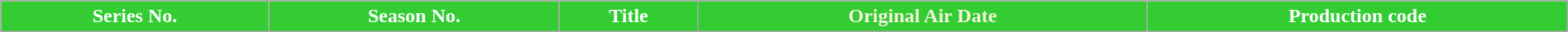<table class="wikitable plainrowheaders" style="width:100%">
<tr>
<th style="background:#33CC33; color:white;">Series No. </th>
<th style="background:#33CC33; color:white;">Season No.</th>
<th style="background:#33CC33; color:white;">Title</th>
<th style="background:#33CC33; color:beige;">Original Air Date</th>
<th style="background:#33CC33; color:white;">Production code<br>
























</th>
</tr>
</table>
